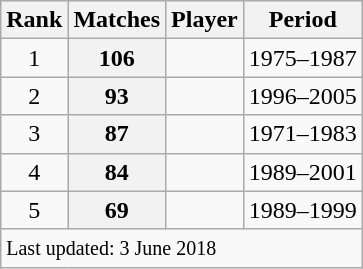<table class="wikitable sortable">
<tr>
<th scope=col>Rank</th>
<th scope=col>Matches</th>
<th scope=col>Player</th>
<th scope=col>Period</th>
</tr>
<tr>
<td align=center>1</td>
<th scope=row style=text-align:center;>106</th>
<td></td>
<td>1975–1987</td>
</tr>
<tr>
<td align=center>2</td>
<th scope=row style=text-align:center;>93</th>
<td></td>
<td>1996–2005</td>
</tr>
<tr>
<td align=center>3</td>
<th scope=row style=text-align:center;>87</th>
<td></td>
<td>1971–1983</td>
</tr>
<tr>
<td align=center>4</td>
<th scope=row style=text-align:center;>84</th>
<td></td>
<td>1989–2001</td>
</tr>
<tr>
<td align=center>5</td>
<th scope=row style=text-align:center;>69</th>
<td></td>
<td>1989–1999</td>
</tr>
<tr class=sortbottom>
<td colspan=4><small>Last updated: 3 June 2018</small></td>
</tr>
</table>
